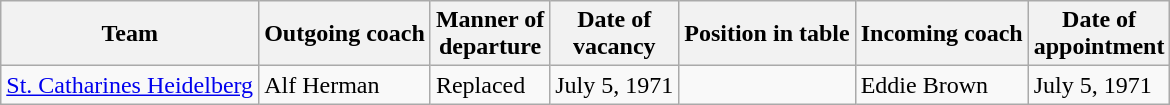<table class="wikitable sortable">
<tr>
<th>Team</th>
<th>Outgoing coach</th>
<th>Manner of <br> departure</th>
<th>Date of <br> vacancy</th>
<th>Position in table</th>
<th>Incoming coach</th>
<th>Date of <br> appointment</th>
</tr>
<tr>
<td><a href='#'>St. Catharines Heidelberg</a></td>
<td>Alf Herman</td>
<td>Replaced</td>
<td>July 5, 1971</td>
<td></td>
<td>Eddie Brown</td>
<td>July 5, 1971</td>
</tr>
</table>
